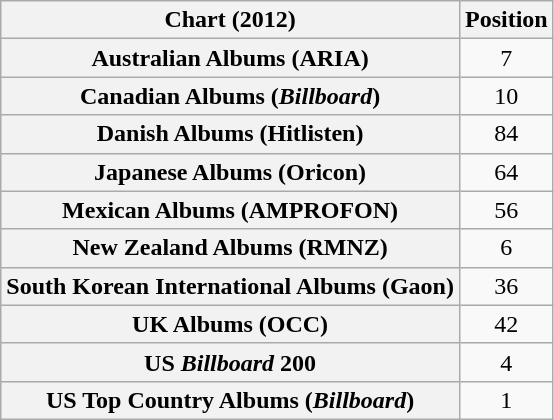<table class="wikitable sortable plainrowheaders" style="text-align:center;">
<tr>
<th>Chart (2012)</th>
<th>Position</th>
</tr>
<tr>
<th scope="row">Australian Albums (ARIA)</th>
<td>7</td>
</tr>
<tr>
<th scope="row">Canadian Albums (<em>Billboard</em>)</th>
<td>10</td>
</tr>
<tr>
<th scope="row">Danish Albums (Hitlisten)</th>
<td>84</td>
</tr>
<tr>
<th scope="row">Japanese Albums (Oricon)</th>
<td>64</td>
</tr>
<tr>
<th scope="row">Mexican Albums (AMPROFON)</th>
<td>56</td>
</tr>
<tr>
<th scope="row">New Zealand Albums (RMNZ)</th>
<td>6</td>
</tr>
<tr>
<th scope="row">South Korean International Albums (Gaon)</th>
<td>36</td>
</tr>
<tr>
<th scope="row">UK Albums (OCC)</th>
<td>42</td>
</tr>
<tr>
<th scope="row">US <em>Billboard</em> 200</th>
<td>4</td>
</tr>
<tr>
<th scope="row">US Top Country Albums (<em>Billboard</em>)</th>
<td>1</td>
</tr>
</table>
